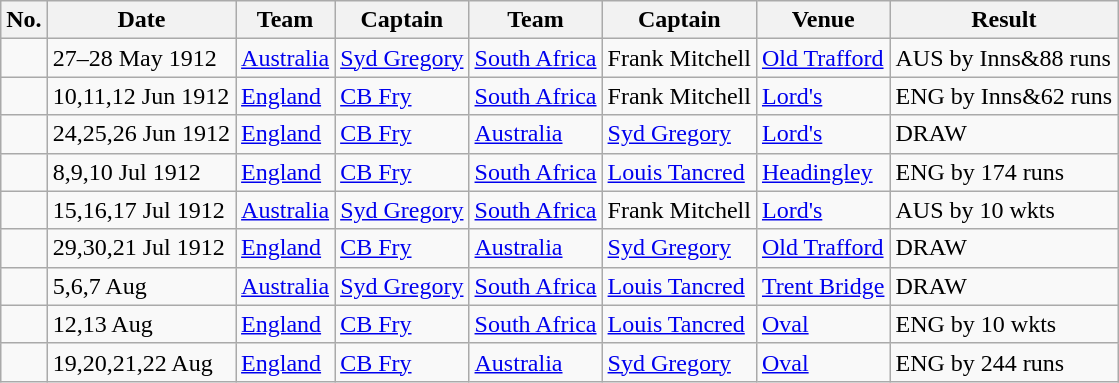<table class="wikitable">
<tr>
<th>No.</th>
<th>Date</th>
<th>Team</th>
<th>Captain</th>
<th>Team</th>
<th>Captain</th>
<th>Venue</th>
<th>Result</th>
</tr>
<tr>
<td></td>
<td>27–28 May 1912</td>
<td><a href='#'>Australia</a></td>
<td><a href='#'>Syd Gregory</a></td>
<td><a href='#'>South Africa</a></td>
<td>Frank Mitchell</td>
<td><a href='#'>Old Trafford</a></td>
<td>AUS by Inns&88 runs</td>
</tr>
<tr>
<td></td>
<td>10,11,12 Jun 1912</td>
<td><a href='#'>England</a></td>
<td><a href='#'>CB Fry</a></td>
<td><a href='#'>South Africa</a></td>
<td>Frank Mitchell</td>
<td><a href='#'>Lord's</a></td>
<td>ENG by Inns&62 runs</td>
</tr>
<tr>
<td></td>
<td>24,25,26 Jun 1912</td>
<td><a href='#'>England</a></td>
<td><a href='#'>CB Fry</a></td>
<td><a href='#'>Australia</a></td>
<td><a href='#'>Syd Gregory</a></td>
<td><a href='#'>Lord's</a></td>
<td>DRAW</td>
</tr>
<tr>
<td></td>
<td>8,9,10 Jul 1912</td>
<td><a href='#'>England</a></td>
<td><a href='#'>CB Fry</a></td>
<td><a href='#'>South Africa</a></td>
<td><a href='#'>Louis Tancred</a></td>
<td><a href='#'>Headingley</a></td>
<td>ENG by 174 runs</td>
</tr>
<tr>
<td></td>
<td>15,16,17 Jul 1912</td>
<td><a href='#'>Australia</a></td>
<td><a href='#'>Syd Gregory</a></td>
<td><a href='#'>South Africa</a></td>
<td>Frank Mitchell</td>
<td><a href='#'>Lord's</a></td>
<td>AUS by 10 wkts</td>
</tr>
<tr>
<td></td>
<td>29,30,21 Jul 1912</td>
<td><a href='#'>England</a></td>
<td><a href='#'>CB Fry</a></td>
<td><a href='#'>Australia</a></td>
<td><a href='#'>Syd Gregory</a></td>
<td><a href='#'>Old Trafford</a></td>
<td>DRAW</td>
</tr>
<tr>
<td></td>
<td>5,6,7 Aug</td>
<td><a href='#'>Australia</a></td>
<td><a href='#'>Syd Gregory</a></td>
<td><a href='#'>South Africa</a></td>
<td><a href='#'>Louis Tancred</a></td>
<td><a href='#'>Trent Bridge</a></td>
<td>DRAW</td>
</tr>
<tr>
<td></td>
<td>12,13 Aug</td>
<td><a href='#'>England</a></td>
<td><a href='#'>CB Fry</a></td>
<td><a href='#'>South Africa</a></td>
<td><a href='#'>Louis Tancred</a></td>
<td><a href='#'>Oval</a></td>
<td>ENG by 10 wkts</td>
</tr>
<tr>
<td></td>
<td>19,20,21,22 Aug</td>
<td><a href='#'>England</a></td>
<td><a href='#'>CB Fry</a></td>
<td><a href='#'>Australia</a></td>
<td><a href='#'>Syd Gregory</a></td>
<td><a href='#'>Oval</a></td>
<td>ENG by 244 runs</td>
</tr>
</table>
